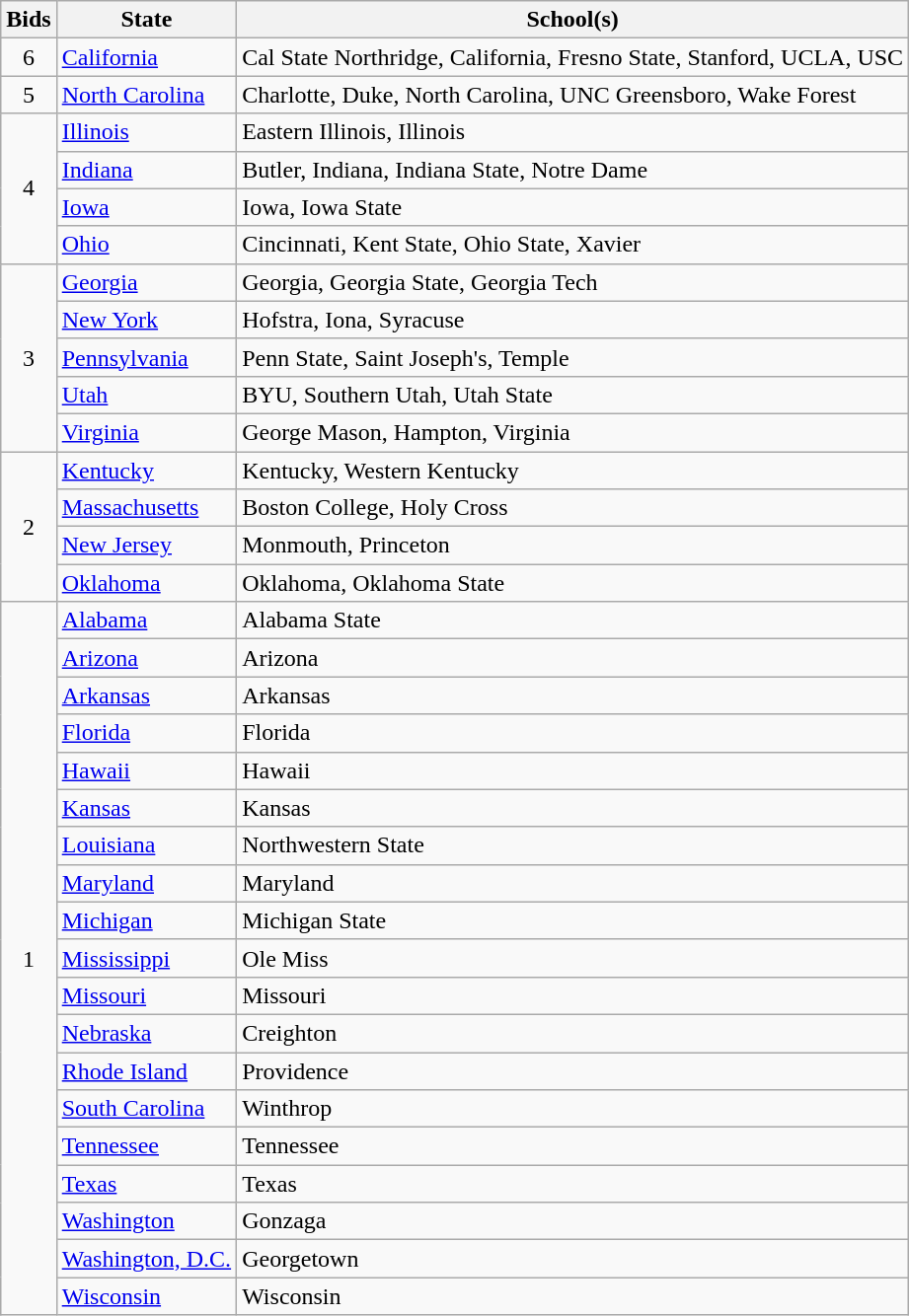<table class="wikitable sortable">
<tr>
<th>Bids</th>
<th>State</th>
<th>School(s)</th>
</tr>
<tr>
<td align="center">6</td>
<td><a href='#'>California</a></td>
<td>Cal State Northridge, California, Fresno State, Stanford, UCLA, USC</td>
</tr>
<tr>
<td align="center">5</td>
<td><a href='#'>North Carolina</a></td>
<td>Charlotte, Duke, North Carolina, UNC Greensboro, Wake Forest</td>
</tr>
<tr>
<td align="center" rowspan="4">4</td>
<td><a href='#'>Illinois</a></td>
<td>Eastern Illinois, Illinois</td>
</tr>
<tr>
<td><a href='#'>Indiana</a></td>
<td>Butler, Indiana, Indiana State, Notre Dame</td>
</tr>
<tr>
<td><a href='#'>Iowa</a></td>
<td>Iowa, Iowa State</td>
</tr>
<tr>
<td><a href='#'>Ohio</a></td>
<td>Cincinnati, Kent State, Ohio State, Xavier</td>
</tr>
<tr>
<td align="center" rowspan="5">3</td>
<td><a href='#'>Georgia</a></td>
<td>Georgia, Georgia State, Georgia Tech</td>
</tr>
<tr>
<td><a href='#'>New York</a></td>
<td>Hofstra, Iona, Syracuse</td>
</tr>
<tr>
<td><a href='#'>Pennsylvania</a></td>
<td>Penn State, Saint Joseph's, Temple</td>
</tr>
<tr>
<td><a href='#'>Utah</a></td>
<td>BYU, Southern Utah, Utah State</td>
</tr>
<tr>
<td><a href='#'>Virginia</a></td>
<td>George Mason, Hampton, Virginia</td>
</tr>
<tr>
<td rowspan="4" align="center">2</td>
<td><a href='#'>Kentucky</a></td>
<td>Kentucky, Western Kentucky</td>
</tr>
<tr>
<td><a href='#'>Massachusetts</a></td>
<td>Boston College, Holy Cross</td>
</tr>
<tr>
<td><a href='#'>New Jersey</a></td>
<td>Monmouth, Princeton</td>
</tr>
<tr>
<td><a href='#'>Oklahoma</a></td>
<td>Oklahoma, Oklahoma State</td>
</tr>
<tr>
<td align="center" rowspan="19">1</td>
<td><a href='#'>Alabama</a></td>
<td>Alabama State</td>
</tr>
<tr>
<td><a href='#'>Arizona</a></td>
<td>Arizona</td>
</tr>
<tr>
<td><a href='#'>Arkansas</a></td>
<td>Arkansas</td>
</tr>
<tr>
<td><a href='#'>Florida</a></td>
<td>Florida</td>
</tr>
<tr>
<td><a href='#'>Hawaii</a></td>
<td>Hawaii</td>
</tr>
<tr>
<td><a href='#'>Kansas</a></td>
<td>Kansas</td>
</tr>
<tr>
<td><a href='#'>Louisiana</a></td>
<td>Northwestern State</td>
</tr>
<tr>
<td><a href='#'>Maryland</a></td>
<td>Maryland</td>
</tr>
<tr>
<td><a href='#'>Michigan</a></td>
<td>Michigan State</td>
</tr>
<tr>
<td><a href='#'>Mississippi</a></td>
<td>Ole Miss</td>
</tr>
<tr>
<td><a href='#'>Missouri</a></td>
<td>Missouri</td>
</tr>
<tr>
<td><a href='#'>Nebraska</a></td>
<td>Creighton</td>
</tr>
<tr>
<td><a href='#'>Rhode Island</a></td>
<td>Providence</td>
</tr>
<tr>
<td><a href='#'>South Carolina</a></td>
<td>Winthrop</td>
</tr>
<tr>
<td><a href='#'>Tennessee</a></td>
<td>Tennessee</td>
</tr>
<tr>
<td><a href='#'>Texas</a></td>
<td>Texas</td>
</tr>
<tr>
<td><a href='#'>Washington</a></td>
<td>Gonzaga</td>
</tr>
<tr>
<td><a href='#'>Washington, D.C.</a></td>
<td>Georgetown</td>
</tr>
<tr>
<td><a href='#'>Wisconsin</a></td>
<td>Wisconsin</td>
</tr>
</table>
